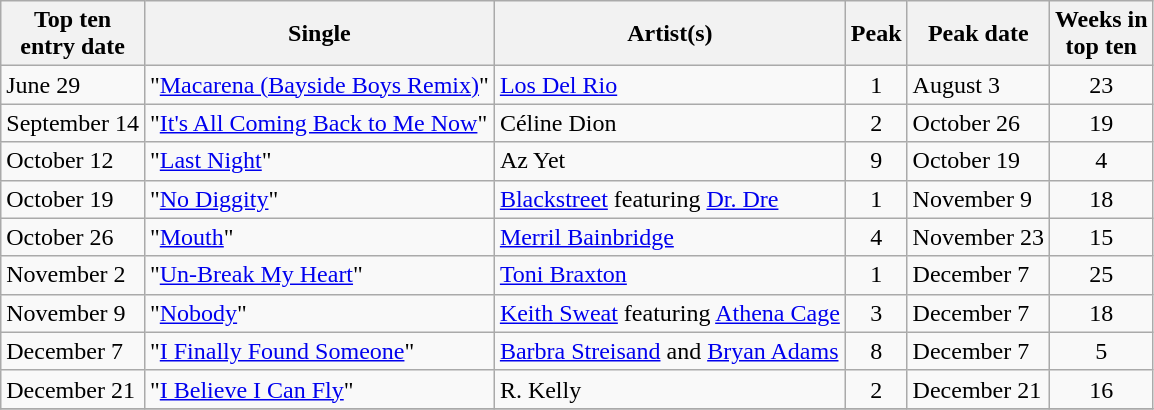<table class="wikitable sortable">
<tr>
<th>Top ten<br>entry date</th>
<th>Single</th>
<th>Artist(s)</th>
<th data-sort-type="number">Peak</th>
<th>Peak date</th>
<th data-sort-type="number">Weeks in<br>top ten</th>
</tr>
<tr>
<td>June 29</td>
<td>"<a href='#'>Macarena (Bayside Boys Remix)</a>"</td>
<td><a href='#'>Los Del Rio</a></td>
<td align=center>1</td>
<td>August 3</td>
<td align=center>23</td>
</tr>
<tr>
<td>September 14</td>
<td>"<a href='#'>It's All Coming Back to Me Now</a>"</td>
<td>Céline Dion</td>
<td align=center>2</td>
<td>October 26</td>
<td align=center>19</td>
</tr>
<tr>
<td>October 12</td>
<td>"<a href='#'>Last Night</a>"</td>
<td>Az Yet</td>
<td align=center>9</td>
<td>October 19</td>
<td align=center>4</td>
</tr>
<tr>
<td>October 19</td>
<td>"<a href='#'>No Diggity</a>"</td>
<td><a href='#'>Blackstreet</a> featuring <a href='#'>Dr. Dre</a></td>
<td align=center>1</td>
<td>November 9</td>
<td align=center>18</td>
</tr>
<tr>
<td>October 26</td>
<td>"<a href='#'>Mouth</a>"</td>
<td><a href='#'>Merril Bainbridge</a></td>
<td align=center>4</td>
<td>November 23</td>
<td align=center>15</td>
</tr>
<tr>
<td>November 2</td>
<td>"<a href='#'>Un-Break My Heart</a>"</td>
<td><a href='#'>Toni Braxton</a></td>
<td align=center>1</td>
<td>December 7</td>
<td align=center>25</td>
</tr>
<tr>
<td>November 9</td>
<td>"<a href='#'>Nobody</a>"</td>
<td><a href='#'>Keith Sweat</a> featuring <a href='#'>Athena Cage</a></td>
<td align=center>3</td>
<td>December 7</td>
<td align=center>18</td>
</tr>
<tr>
<td>December 7</td>
<td>"<a href='#'>I Finally Found Someone</a>"</td>
<td><a href='#'>Barbra Streisand</a> and <a href='#'>Bryan Adams</a></td>
<td align=center>8</td>
<td>December 7</td>
<td align=center>5</td>
</tr>
<tr>
<td>December 21</td>
<td>"<a href='#'>I Believe I Can Fly</a>"</td>
<td>R. Kelly</td>
<td align=center>2</td>
<td>December 21</td>
<td align=center>16</td>
</tr>
<tr>
</tr>
</table>
